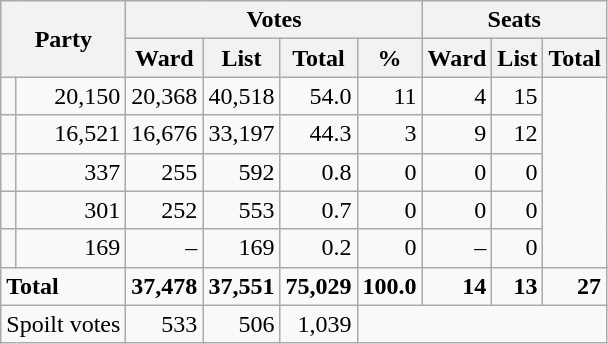<table class=wikitable style="text-align:right">
<tr>
<th rowspan="2" colspan="2">Party</th>
<th colspan="4" align="center">Votes</th>
<th colspan="3" align="center">Seats</th>
</tr>
<tr>
<th>Ward</th>
<th>List</th>
<th>Total</th>
<th>%</th>
<th>Ward</th>
<th>List</th>
<th>Total</th>
</tr>
<tr>
<td></td>
<td>20,150</td>
<td>20,368</td>
<td>40,518</td>
<td>54.0</td>
<td>11</td>
<td>4</td>
<td>15</td>
</tr>
<tr>
<td></td>
<td>16,521</td>
<td>16,676</td>
<td>33,197</td>
<td>44.3</td>
<td>3</td>
<td>9</td>
<td>12</td>
</tr>
<tr>
<td></td>
<td>337</td>
<td>255</td>
<td>592</td>
<td>0.8</td>
<td>0</td>
<td>0</td>
<td>0</td>
</tr>
<tr>
<td></td>
<td>301</td>
<td>252</td>
<td>553</td>
<td>0.7</td>
<td>0</td>
<td>0</td>
<td>0</td>
</tr>
<tr>
<td></td>
<td>169</td>
<td>–</td>
<td>169</td>
<td>0.2</td>
<td>0</td>
<td>–</td>
<td>0</td>
</tr>
<tr>
<td colspan="2" style="text-align:left"><strong>Total</strong></td>
<td><strong>37,478</strong></td>
<td><strong>37,551</strong></td>
<td><strong>75,029</strong></td>
<td><strong>100.0</strong></td>
<td><strong>14</strong></td>
<td><strong>13</strong></td>
<td><strong>27</strong></td>
</tr>
<tr>
<td colspan="2" style="text-align:left">Spoilt votes</td>
<td>533</td>
<td>506</td>
<td>1,039</td>
</tr>
</table>
